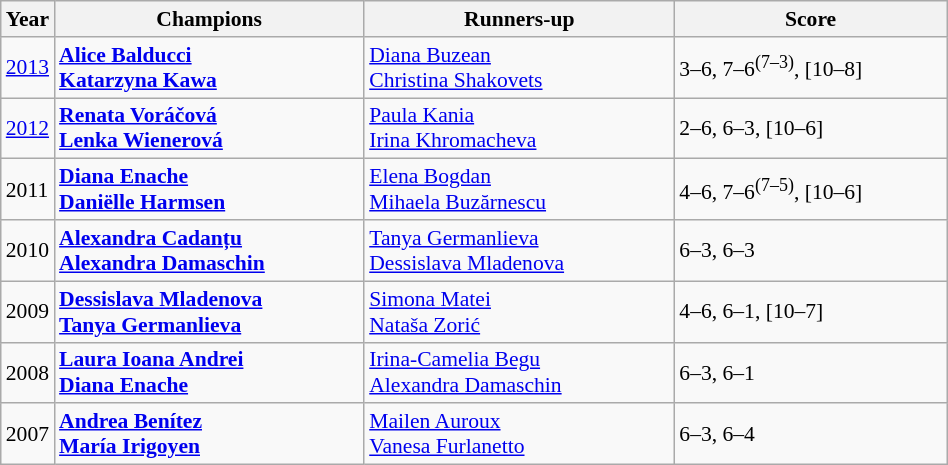<table class="wikitable" style="font-size:90%">
<tr>
<th>Year</th>
<th width="200">Champions</th>
<th width="200">Runners-up</th>
<th width="175">Score</th>
</tr>
<tr>
<td><a href='#'>2013</a></td>
<td> <strong><a href='#'>Alice Balducci</a></strong> <br>  <strong><a href='#'>Katarzyna Kawa</a></strong></td>
<td> <a href='#'>Diana Buzean</a> <br>  <a href='#'>Christina Shakovets</a></td>
<td>3–6, 7–6<sup>(7–3)</sup>, [10–8]</td>
</tr>
<tr>
<td><a href='#'>2012</a></td>
<td> <strong><a href='#'>Renata Voráčová</a></strong> <br>  <strong><a href='#'>Lenka Wienerová</a></strong></td>
<td> <a href='#'>Paula Kania</a> <br>  <a href='#'>Irina Khromacheva</a></td>
<td>2–6, 6–3, [10–6]</td>
</tr>
<tr>
<td>2011</td>
<td> <strong><a href='#'>Diana Enache</a></strong> <br>  <strong><a href='#'>Daniëlle Harmsen</a></strong></td>
<td> <a href='#'>Elena Bogdan</a> <br>  <a href='#'>Mihaela Buzărnescu</a></td>
<td>4–6, 7–6<sup>(7–5)</sup>, [10–6]</td>
</tr>
<tr>
<td>2010</td>
<td> <strong><a href='#'>Alexandra Cadanțu</a></strong> <br>  <strong><a href='#'>Alexandra Damaschin</a></strong></td>
<td> <a href='#'>Tanya Germanlieva</a> <br>  <a href='#'>Dessislava Mladenova</a></td>
<td>6–3, 6–3</td>
</tr>
<tr>
<td>2009</td>
<td> <strong><a href='#'>Dessislava Mladenova</a></strong> <br>  <strong><a href='#'>Tanya Germanlieva</a></strong></td>
<td> <a href='#'>Simona Matei</a> <br>  <a href='#'>Nataša Zorić</a></td>
<td>4–6, 6–1, [10–7]</td>
</tr>
<tr>
<td>2008</td>
<td> <strong><a href='#'>Laura Ioana Andrei</a></strong> <br>  <strong><a href='#'>Diana Enache</a></strong></td>
<td> <a href='#'>Irina-Camelia Begu</a> <br>  <a href='#'>Alexandra Damaschin</a></td>
<td>6–3, 6–1</td>
</tr>
<tr>
<td>2007</td>
<td> <strong><a href='#'>Andrea Benítez</a></strong> <br>  <strong><a href='#'>María Irigoyen</a></strong></td>
<td> <a href='#'>Mailen Auroux</a> <br>  <a href='#'>Vanesa Furlanetto</a></td>
<td>6–3, 6–4</td>
</tr>
</table>
